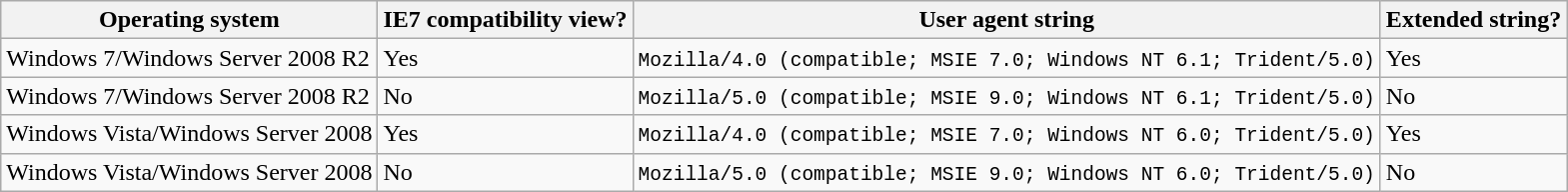<table class="wikitable sortable">
<tr>
<th>Operating system</th>
<th>IE7 compatibility view?</th>
<th class="unsortable">User agent string</th>
<th>Extended string?</th>
</tr>
<tr>
<td>Windows 7/Windows Server 2008 R2</td>
<td>Yes</td>
<td><code>Mozilla/4.0 (compatible; MSIE 7.0; Windows NT 6.1; Trident/5.0)</code></td>
<td>Yes</td>
</tr>
<tr>
<td>Windows 7/Windows Server 2008 R2</td>
<td>No</td>
<td><code>Mozilla/5.0 (compatible; MSIE 9.0; Windows NT 6.1; Trident/5.0)</code></td>
<td>No</td>
</tr>
<tr>
<td>Windows Vista/Windows Server 2008</td>
<td>Yes</td>
<td><code>Mozilla/4.0 (compatible; MSIE 7.0; Windows NT 6.0; Trident/5.0)</code></td>
<td>Yes</td>
</tr>
<tr>
<td>Windows Vista/Windows Server 2008</td>
<td>No</td>
<td><code>Mozilla/5.0 (compatible; MSIE 9.0; Windows NT 6.0; Trident/5.0)</code></td>
<td>No</td>
</tr>
</table>
